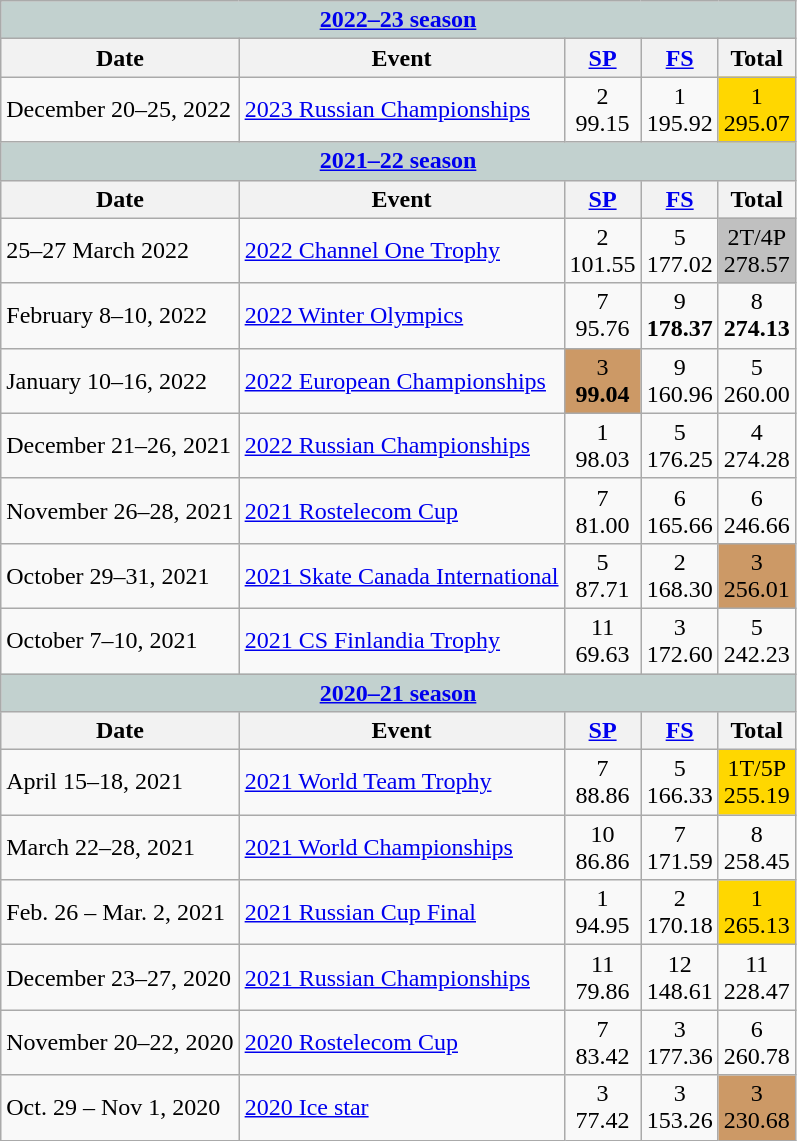<table class="wikitable">
<tr>
<td style="background-color: #c2d1cf; " colspan=5 align=center><a href='#'><strong>2022–23 season</strong></a></td>
</tr>
<tr>
<th>Date</th>
<th>Event</th>
<th><a href='#'>SP</a></th>
<th><a href='#'>FS</a></th>
<th>Total</th>
</tr>
<tr>
<td>December 20–25, 2022</td>
<td><a href='#'>2023 Russian Championships</a></td>
<td align=center>2 <br> 99.15</td>
<td align=center>1 <br> 195.92</td>
<td align=center bgcolor=gold>1 <br> 295.07</td>
</tr>
<tr>
<td style="background-color: #c2d1cf; " colspan=5 align=center><a href='#'><strong>2021–22 season</strong></a></td>
</tr>
<tr>
<th>Date</th>
<th>Event</th>
<th><a href='#'>SP</a></th>
<th><a href='#'>FS</a></th>
<th>Total</th>
</tr>
<tr>
<td>25–27 March 2022</td>
<td><a href='#'>2022 Channel One Trophy</a></td>
<td style="text-align:center">2 <br> 101.55</td>
<td style="text-align:center">5 <br> 177.02</td>
<td style="text-align:center" bgcolor=silver>2T/4P<br> 278.57</td>
</tr>
<tr>
<td>February 8–10, 2022</td>
<td><a href='#'>2022 Winter Olympics</a></td>
<td align=center>7 <br> 95.76</td>
<td align=center>9 <br> <strong>178.37</strong></td>
<td align=center>8 <br> <strong>274.13</strong></td>
</tr>
<tr>
<td>January 10–16, 2022</td>
<td><a href='#'>2022 European Championships</a></td>
<td align=center bgcolor=cc9966>3 <br> <strong>99.04</strong></td>
<td align=center>9 <br> 160.96</td>
<td align=center>5 <br> 260.00</td>
</tr>
<tr>
<td>December 21–26, 2021</td>
<td><a href='#'>2022 Russian Championships</a></td>
<td align=center>1 <br> 98.03</td>
<td align=center>5 <br> 176.25</td>
<td align=center>4 <br> 274.28</td>
</tr>
<tr>
<td>November 26–28, 2021</td>
<td><a href='#'>2021 Rostelecom Cup</a></td>
<td align=center>7 <br> 81.00</td>
<td align=center>6 <br> 165.66</td>
<td align=center>6 <br> 246.66</td>
</tr>
<tr>
<td>October 29–31, 2021</td>
<td><a href='#'>2021 Skate Canada International</a></td>
<td align=center>5 <br> 87.71</td>
<td align=center>2 <br> 168.30</td>
<td align=center bgcolor=cc9966>3 <br> 256.01</td>
</tr>
<tr>
<td>October 7–10, 2021</td>
<td><a href='#'>2021 CS Finlandia Trophy</a></td>
<td align=center>11 <br> 69.63</td>
<td align=center>3 <br> 172.60</td>
<td align=center>5 <br> 242.23</td>
</tr>
<tr>
<td style="background-color: #c2d1cf; " colspan=5 align=center><a href='#'><strong>2020–21 season</strong></a></td>
</tr>
<tr>
<th>Date</th>
<th>Event</th>
<th><a href='#'>SP</a></th>
<th><a href='#'>FS</a></th>
<th>Total</th>
</tr>
<tr>
<td>April 15–18, 2021</td>
<td><a href='#'>2021 World Team Trophy</a></td>
<td align=center>7 <br> 88.86</td>
<td align=center>5 <br> 166.33</td>
<td align=center bgcolor=gold>1T/5P <br> 255.19</td>
</tr>
<tr>
<td>March 22–28, 2021</td>
<td><a href='#'>2021 World Championships</a></td>
<td align=center>10 <br> 86.86</td>
<td align=center>7 <br> 171.59</td>
<td align=center>8 <br> 258.45</td>
</tr>
<tr>
<td>Feb. 26 – Mar. 2, 2021</td>
<td><a href='#'>2021 Russian Cup Final</a></td>
<td align=center>1 <br> 94.95</td>
<td align=center>2 <br> 170.18</td>
<td align=center bgcolor=gold>1 <br> 265.13</td>
</tr>
<tr>
<td>December 23–27, 2020</td>
<td><a href='#'>2021 Russian Championships</a></td>
<td align=center>11 <br> 79.86</td>
<td align=center>12 <br> 148.61</td>
<td align=center>11 <br> 228.47</td>
</tr>
<tr>
<td>November 20–22, 2020</td>
<td><a href='#'>2020 Rostelecom Cup</a></td>
<td align=center>7 <br> 83.42</td>
<td align=center>3 <br> 177.36</td>
<td align=center>6 <br> 260.78</td>
</tr>
<tr>
<td>Oct. 29 – Nov 1, 2020</td>
<td><a href='#'>2020 Ice star</a></td>
<td align=center>3 <br> 77.42</td>
<td align=center>3 <br> 153.26</td>
<td align=center bgcolor=cc9966>3 <br> 230.68</td>
</tr>
</table>
